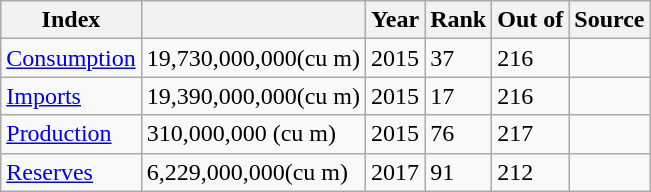<table class="wikitable sortable">
<tr>
<th>Index</th>
<th></th>
<th>Year</th>
<th>Rank</th>
<th>Out of</th>
<th>Source</th>
</tr>
<tr>
<td><a href='#'>Consumption</a></td>
<td>19,730,000,000(cu m)</td>
<td>2015</td>
<td>37</td>
<td>216</td>
<td></td>
</tr>
<tr>
<td><a href='#'>Imports</a></td>
<td>19,390,000,000(cu m)</td>
<td>2015</td>
<td>17</td>
<td>216</td>
<td></td>
</tr>
<tr>
<td><a href='#'>Production</a></td>
<td>310,000,000 (cu m)</td>
<td>2015</td>
<td>76</td>
<td>217</td>
<td></td>
</tr>
<tr>
<td><a href='#'>Reserves</a></td>
<td>6,229,000,000(cu m)</td>
<td>2017</td>
<td>91</td>
<td>212</td>
<td></td>
</tr>
</table>
